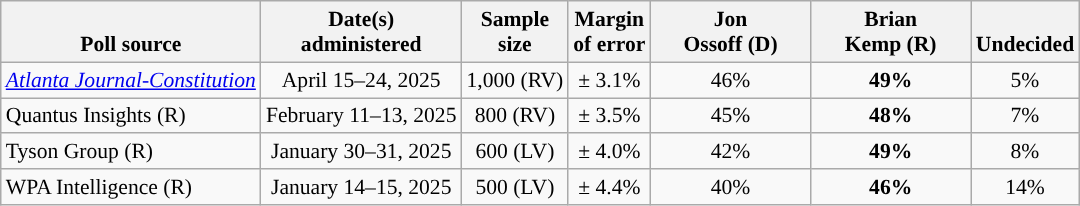<table class="wikitable" style="font-size:90%;text-align:center;">
<tr valign=bottom>
<th>Poll source</th>
<th>Date(s)<br>administered</th>
<th>Sample<br>size</th>
<th>Margin<br>of error</th>
<th style="width:100px;">Jon<br>Ossoff (D)</th>
<th style="width:100px;">Brian<br>Kemp (R)</th>
<th>Undecided</th>
</tr>
<tr>
<td style="text-align:left;"><em><a href='#'>Atlanta Journal-Constitution</a></em></td>
<td>April 15–24, 2025</td>
<td>1,000 (RV)</td>
<td>± 3.1%</td>
<td>46%</td>
<td style="background-color:"><strong>49%</strong></td>
<td>5%</td>
</tr>
<tr>
<td style="text-align:left;">Quantus Insights (R)</td>
<td>February 11–13, 2025</td>
<td>800 (RV)</td>
<td>± 3.5%</td>
<td>45%</td>
<td style="background-color:"><strong>48%</strong></td>
<td>7%</td>
</tr>
<tr>
<td style="text-align:left;">Tyson Group (R)</td>
<td>January 30–31, 2025</td>
<td>600 (LV)</td>
<td>± 4.0%</td>
<td>42%</td>
<td style="background-color:"><strong>49%</strong></td>
<td>8%</td>
</tr>
<tr>
<td style="text-align:left;">WPA Intelligence (R)</td>
<td>January 14–15, 2025</td>
<td>500 (LV)</td>
<td>± 4.4%</td>
<td>40%</td>
<td style="background-color:"><strong>46%</strong></td>
<td>14%</td>
</tr>
</table>
